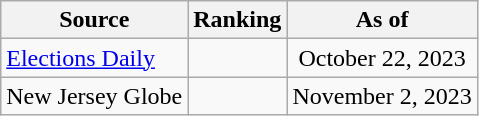<table class="wikitable" style="text-align:center">
<tr>
<th>Source</th>
<th>Ranking</th>
<th>As of</th>
</tr>
<tr>
<td align=left><a href='#'>Elections Daily</a></td>
<td></td>
<td>October 22, 2023</td>
</tr>
<tr>
<td align=left>New Jersey Globe</td>
<td></td>
<td>November 2, 2023</td>
</tr>
</table>
